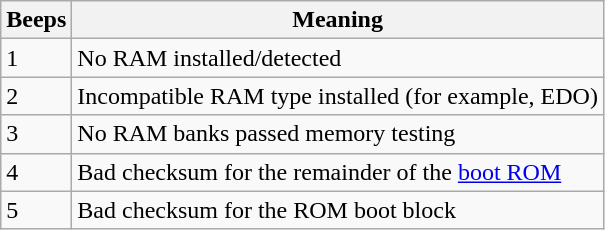<table class="wikitable">
<tr>
<th>Beeps</th>
<th>Meaning</th>
</tr>
<tr>
<td>1</td>
<td>No RAM installed/detected</td>
</tr>
<tr>
<td>2</td>
<td>Incompatible RAM type installed (for example, EDO)</td>
</tr>
<tr>
<td>3</td>
<td>No RAM banks passed memory testing</td>
</tr>
<tr>
<td>4</td>
<td>Bad checksum for the remainder of the <a href='#'>boot ROM</a></td>
</tr>
<tr>
<td>5</td>
<td>Bad checksum for the ROM boot block</td>
</tr>
</table>
